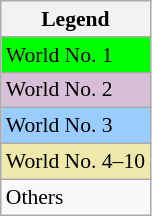<table class="wikitable" style="font-size:90%">
<tr>
<th>Legend</th>
</tr>
<tr bgcolor=lime>
<td>World No. 1</td>
</tr>
<tr bgcolor=thistle>
<td>World No. 2</td>
</tr>
<tr bgcolor=#9cf>
<td>World No. 3</td>
</tr>
<tr bgcolor=eee8aa>
<td>World No. 4–10</td>
</tr>
<tr>
<td>Others</td>
</tr>
</table>
